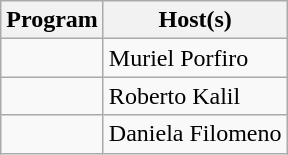<table class="wikitable">
<tr>
<th>Program</th>
<th>Host(s)</th>
</tr>
<tr>
<td></td>
<td>Muriel Porfiro</td>
</tr>
<tr>
<td></td>
<td>Roberto Kalil</td>
</tr>
<tr>
<td></td>
<td>Daniela Filomeno</td>
</tr>
</table>
